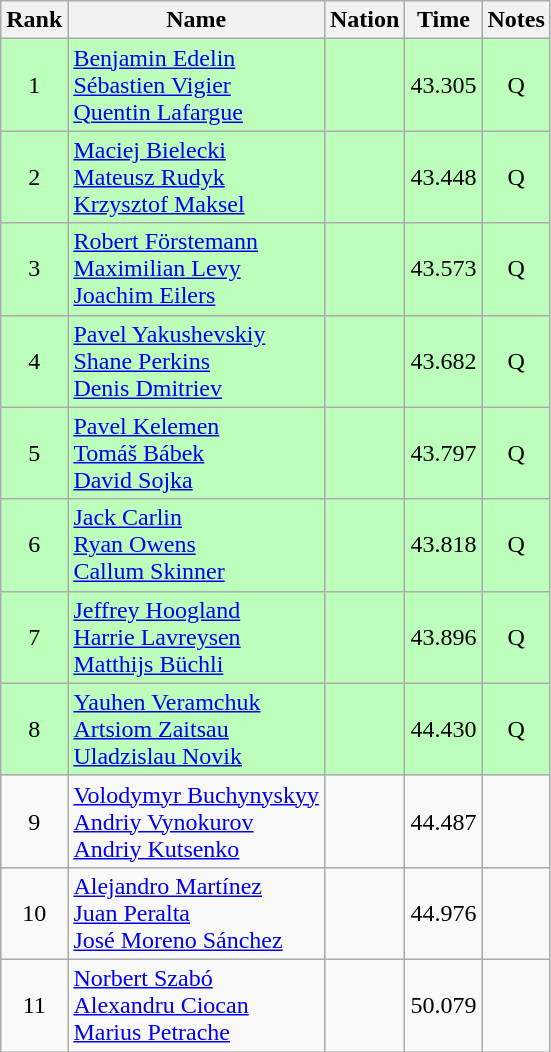<table class="wikitable sortable" style="text-align:center">
<tr>
<th>Rank</th>
<th>Name</th>
<th>Nation</th>
<th>Time</th>
<th>Notes</th>
</tr>
<tr bgcolor=bbffbb>
<td>1</td>
<td align=left><a href='#'>Benjamin Edelin</a><br><a href='#'>Sébastien Vigier</a><br><a href='#'>Quentin Lafargue</a></td>
<td align=left></td>
<td>43.305</td>
<td>Q</td>
</tr>
<tr bgcolor=bbffbb>
<td>2</td>
<td align=left><a href='#'>Maciej Bielecki</a><br><a href='#'>Mateusz Rudyk</a><br><a href='#'>Krzysztof Maksel</a></td>
<td align=left></td>
<td>43.448</td>
<td>Q</td>
</tr>
<tr bgcolor=bbffbb>
<td>3</td>
<td align=left><a href='#'>Robert Förstemann</a><br><a href='#'>Maximilian Levy</a><br><a href='#'>Joachim Eilers</a></td>
<td align=left></td>
<td>43.573</td>
<td>Q</td>
</tr>
<tr bgcolor=bbffbb>
<td>4</td>
<td align=left><a href='#'>Pavel Yakushevskiy</a><br><a href='#'>Shane Perkins</a><br><a href='#'>Denis Dmitriev</a></td>
<td align=left></td>
<td>43.682</td>
<td>Q</td>
</tr>
<tr bgcolor=bbffbb>
<td>5</td>
<td align=left><a href='#'>Pavel Kelemen</a><br><a href='#'>Tomáš Bábek</a><br><a href='#'>David Sojka</a></td>
<td align=left></td>
<td>43.797</td>
<td>Q</td>
</tr>
<tr bgcolor=bbffbb>
<td>6</td>
<td align=left><a href='#'>Jack Carlin</a><br><a href='#'>Ryan Owens</a><br><a href='#'>Callum Skinner</a></td>
<td align=left></td>
<td>43.818</td>
<td>Q</td>
</tr>
<tr bgcolor=bbffbb>
<td>7</td>
<td align=left><a href='#'>Jeffrey Hoogland</a><br><a href='#'>Harrie Lavreysen</a><br><a href='#'>Matthijs Büchli</a></td>
<td align=left></td>
<td>43.896</td>
<td>Q</td>
</tr>
<tr bgcolor=bbffbb>
<td>8</td>
<td align=left><a href='#'>Yauhen Veramchuk</a><br><a href='#'>Artsiom Zaitsau</a><br><a href='#'>Uladzislau Novik</a></td>
<td align=left></td>
<td>44.430</td>
<td>Q</td>
</tr>
<tr>
<td>9</td>
<td align=left><a href='#'>Volodymyr Buchynyskyy</a><br><a href='#'>Andriy Vynokurov</a><br><a href='#'>Andriy Kutsenko</a></td>
<td align=left></td>
<td>44.487</td>
<td></td>
</tr>
<tr>
<td>10</td>
<td align=left><a href='#'>Alejandro Martínez</a><br><a href='#'>Juan Peralta</a><br><a href='#'>José Moreno Sánchez</a></td>
<td align=left></td>
<td>44.976</td>
<td></td>
</tr>
<tr>
<td>11</td>
<td align=left><a href='#'>Norbert Szabó</a><br><a href='#'>Alexandru Ciocan</a><br><a href='#'>Marius Petrache</a></td>
<td align=left></td>
<td>50.079</td>
<td></td>
</tr>
</table>
